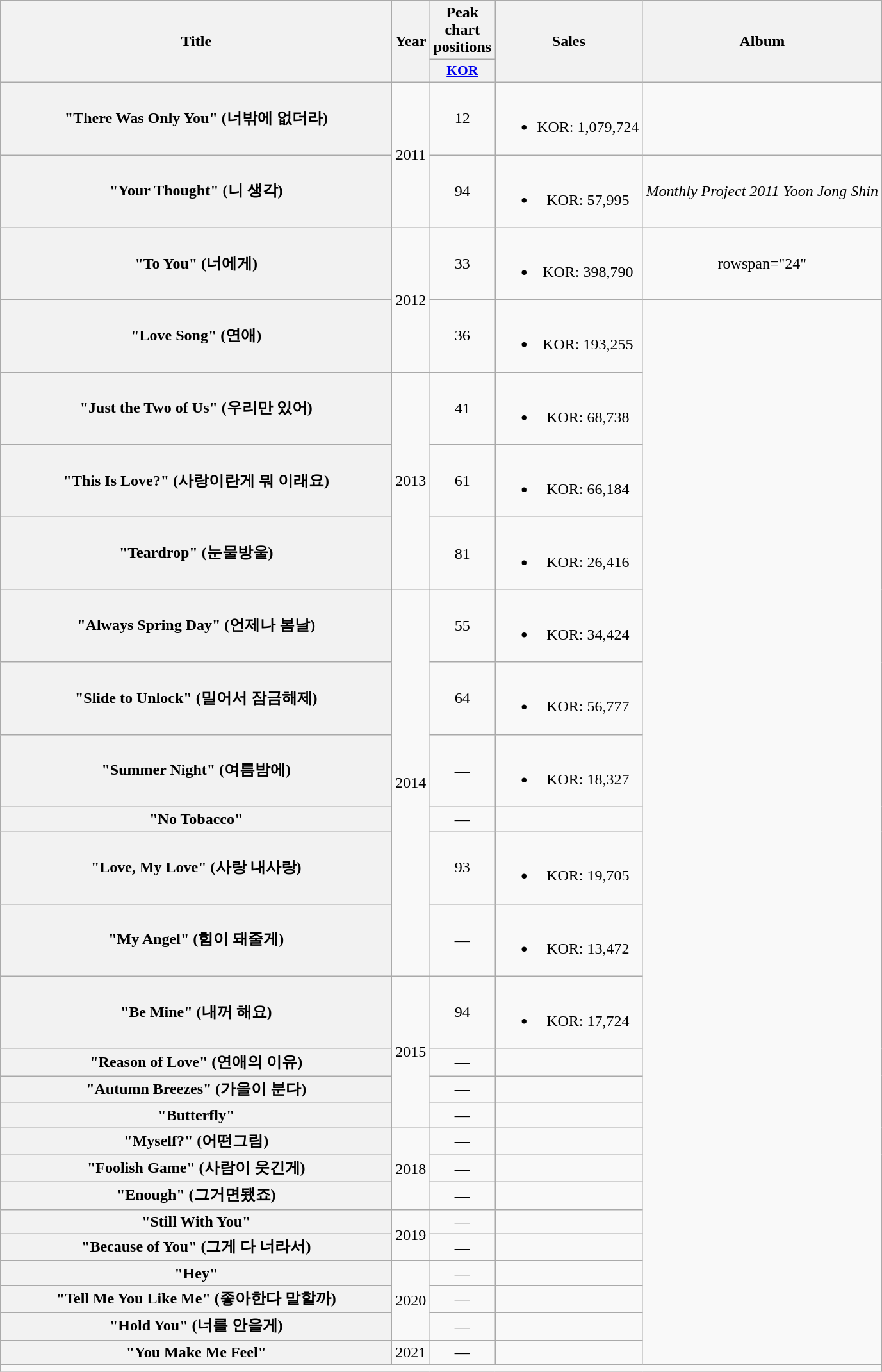<table class="wikitable plainrowheaders" style="text-align:center;">
<tr>
<th scope="col" rowspan="2" style="width:25em;">Title</th>
<th scope="col" rowspan="2">Year</th>
<th scope="col">Peak chart positions</th>
<th scope="col" rowspan="2">Sales</th>
<th rowspan="2">Album</th>
</tr>
<tr>
<th scope="col" style="width:2.2em;font-size:90%;"><a href='#'>KOR</a><br></th>
</tr>
<tr>
<th scope="row">"There Was Only You" (너밖에 없더라)</th>
<td rowspan="2">2011</td>
<td>12</td>
<td><br><ul><li>KOR: 1,079,724</li></ul></td>
<td></td>
</tr>
<tr>
<th scope="row">"Your Thought" (니 생각) </th>
<td>94</td>
<td><br><ul><li>KOR: 57,995</li></ul></td>
<td><em>Monthly Project 2011 Yoon Jong Shin</em></td>
</tr>
<tr>
<th scope="row">"To You" (너에게)</th>
<td rowspan="2">2012</td>
<td>33</td>
<td><br><ul><li>KOR: 398,790</li></ul></td>
<td>rowspan="24" </td>
</tr>
<tr>
<th scope="row">"Love Song" (연애)</th>
<td>36</td>
<td><br><ul><li>KOR: 193,255</li></ul></td>
</tr>
<tr>
<th scope="row">"Just the Two of Us" (우리만 있어) </th>
<td rowspan="3">2013</td>
<td>41</td>
<td><br><ul><li>KOR: 68,738</li></ul></td>
</tr>
<tr>
<th scope="row">"This Is Love?" (사랑이란게 뭐 이래요)</th>
<td>61</td>
<td><br><ul><li>KOR: 66,184</li></ul></td>
</tr>
<tr>
<th scope="row">"Teardrop" (눈물방울)</th>
<td>81</td>
<td><br><ul><li>KOR: 26,416</li></ul></td>
</tr>
<tr>
<th scope="row">"Always Spring Day" (언제나 봄날) </th>
<td rowspan="6">2014</td>
<td>55</td>
<td><br><ul><li>KOR: 34,424</li></ul></td>
</tr>
<tr>
<th scope="row">"Slide to Unlock" (밀어서 잠금해제)</th>
<td>64</td>
<td><br><ul><li>KOR: 56,777</li></ul></td>
</tr>
<tr>
<th scope="row">"Summer Night" (여름밤에)</th>
<td>—</td>
<td><br><ul><li>KOR: 18,327</li></ul></td>
</tr>
<tr>
<th scope="row">"No Tobacco" </th>
<td>—</td>
<td></td>
</tr>
<tr>
<th scope="row">"Love, My Love" (사랑 내사랑) </th>
<td>93</td>
<td><br><ul><li>KOR: 19,705</li></ul></td>
</tr>
<tr>
<th scope="row">"My Angel" (힘이 돼줄게)</th>
<td>—</td>
<td><br><ul><li>KOR: 13,472</li></ul></td>
</tr>
<tr>
<th scope="row">"Be Mine" (내꺼 해요)</th>
<td rowspan="4">2015</td>
<td>94</td>
<td><br><ul><li>KOR: 17,724</li></ul></td>
</tr>
<tr>
<th scope="row">"Reason of Love" (연애의 이유)</th>
<td>—</td>
<td></td>
</tr>
<tr>
<th scope="row">"Autumn Breezes" (가을이 분다)</th>
<td>—</td>
<td></td>
</tr>
<tr>
<th scope="row">"Butterfly" </th>
<td>—</td>
<td></td>
</tr>
<tr>
<th scope="row">"Myself?" (어떤그림)</th>
<td rowspan="3">2018</td>
<td>—</td>
<td></td>
</tr>
<tr>
<th scope="row">"Foolish Game" (사람이 웃긴게)</th>
<td>—</td>
<td></td>
</tr>
<tr>
<th scope="row">"Enough" (그거면됐죠)</th>
<td>—</td>
<td></td>
</tr>
<tr>
<th scope="row">"Still With You"</th>
<td rowspan="2">2019</td>
<td>—</td>
<td></td>
</tr>
<tr>
<th scope="row">"Because of You" (그게 다 너라서)</th>
<td>—</td>
<td></td>
</tr>
<tr>
<th scope="row">"Hey"</th>
<td rowspan="3">2020</td>
<td>—</td>
<td></td>
</tr>
<tr>
<th scope="row">"Tell Me You Like Me" (좋아한다 말할까)</th>
<td>—</td>
<td></td>
</tr>
<tr>
<th scope="row">"Hold You" (너를 안을게)</th>
<td>—</td>
<td></td>
</tr>
<tr>
<th scope="row">"You Make Me Feel"</th>
<td>2021</td>
<td>—</td>
<td></td>
</tr>
<tr>
<td colspan="5"></td>
</tr>
</table>
